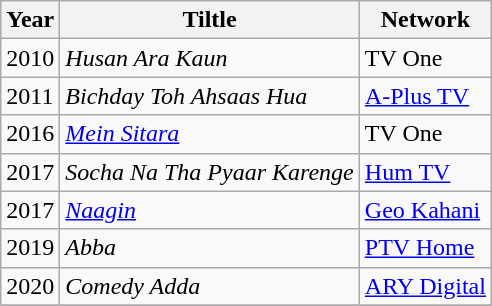<table class="wikitable">
<tr>
<th>Year</th>
<th>Tiltle</th>
<th>Network</th>
</tr>
<tr>
<td>2010</td>
<td><em>Husan Ara Kaun</em></td>
<td>TV One</td>
</tr>
<tr>
<td>2011</td>
<td><em>Bichday Toh Ahsaas Hua</em></td>
<td><a href='#'>A-Plus TV</a></td>
</tr>
<tr>
<td>2016</td>
<td><em><a href='#'>Mein Sitara</a></em></td>
<td>TV One</td>
</tr>
<tr>
<td>2017</td>
<td><em>Socha Na Tha Pyaar Karenge</em></td>
<td><a href='#'>Hum TV</a></td>
</tr>
<tr>
<td>2017</td>
<td><a href='#'><em>Naagin</em></a></td>
<td><a href='#'>Geo Kahani</a></td>
</tr>
<tr>
<td>2019</td>
<td><em>Abba</em></td>
<td><a href='#'>PTV Home</a></td>
</tr>
<tr>
<td>2020</td>
<td><em>Comedy Adda</em></td>
<td><a href='#'>ARY Digital</a></td>
</tr>
<tr>
</tr>
</table>
